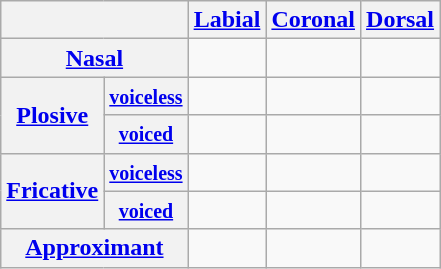<table class="wikitable" style="text-align: center;">
<tr>
<th colspan="2"></th>
<th><a href='#'>Labial</a></th>
<th><a href='#'>Coronal</a></th>
<th><a href='#'>Dorsal</a></th>
</tr>
<tr>
<th colspan="2"><a href='#'>Nasal</a></th>
<td></td>
<td></td>
<td></td>
</tr>
<tr>
<th rowspan="2"><a href='#'>Plosive</a></th>
<th><small><a href='#'>voiceless</a></small></th>
<td></td>
<td></td>
<td></td>
</tr>
<tr>
<th><small><a href='#'>voiced</a></small></th>
<td></td>
<td></td>
<td></td>
</tr>
<tr>
<th rowspan="2"><a href='#'>Fricative</a></th>
<th><small><a href='#'>voiceless</a></small></th>
<td></td>
<td></td>
<td></td>
</tr>
<tr>
<th><small><a href='#'>voiced</a></small></th>
<td></td>
<td></td>
<td></td>
</tr>
<tr>
<th colspan="2"><a href='#'>Approximant</a></th>
<td></td>
<td></td>
<td></td>
</tr>
</table>
